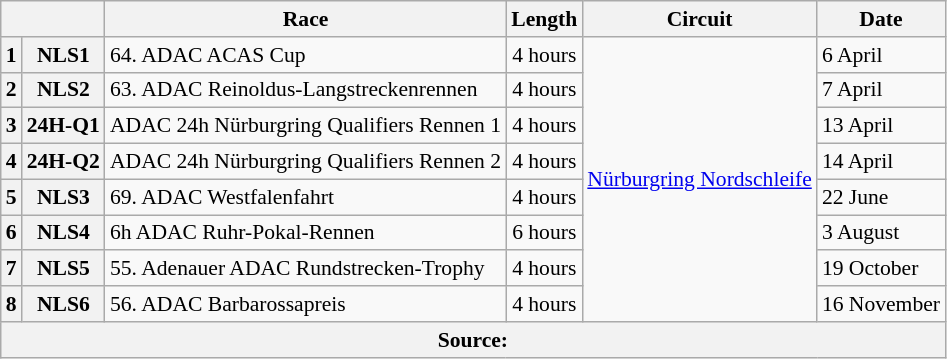<table class="wikitable" style="font-size: 90%;">
<tr>
<th colspan=2></th>
<th>Race</th>
<th>Length</th>
<th>Circuit</th>
<th>Date</th>
</tr>
<tr>
<th>1</th>
<th>NLS1</th>
<td>64. ADAC ACAS Cup</td>
<td style="text-align:center">4 hours</td>
<td rowspan="8"> <a href='#'>Nürburgring Nordschleife</a></td>
<td>6 April</td>
</tr>
<tr>
<th>2</th>
<th>NLS2</th>
<td>63. ADAC Reinoldus-Langstreckenrennen</td>
<td style="text-align:center">4 hours</td>
<td>7 April</td>
</tr>
<tr>
<th>3</th>
<th>24H-Q1</th>
<td>ADAC 24h Nürburgring Qualifiers Rennen 1</td>
<td style="text-align:center">4 hours</td>
<td>13 April</td>
</tr>
<tr>
<th>4</th>
<th>24H-Q2</th>
<td>ADAC 24h Nürburgring Qualifiers Rennen 2</td>
<td style="text-align:center">4 hours</td>
<td>14 April</td>
</tr>
<tr>
<th>5</th>
<th>NLS3</th>
<td>69. ADAC Westfalenfahrt</td>
<td style="text-align:center">4 hours</td>
<td>22 June</td>
</tr>
<tr>
<th>6</th>
<th>NLS4</th>
<td>6h ADAC Ruhr-Pokal-Rennen</td>
<td style="text-align:center">6 hours</td>
<td>3 August</td>
</tr>
<tr>
<th>7</th>
<th>NLS5</th>
<td>55. Adenauer ADAC Rundstrecken-Trophy</td>
<td style="text-align:center">4 hours</td>
<td>19 October</td>
</tr>
<tr>
<th>8</th>
<th>NLS6</th>
<td>56. ADAC Barbarossapreis</td>
<td style="text-align:center">4 hours</td>
<td>16 November</td>
</tr>
<tr>
<th colspan="6">Source:</th>
</tr>
</table>
